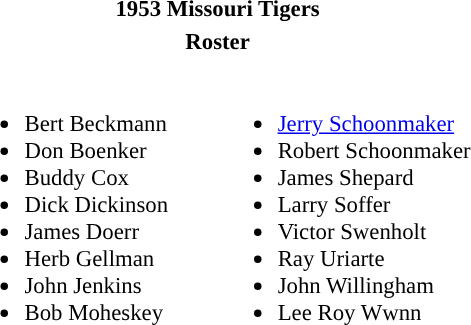<table class="toccolours" style="font-size:95%;">
<tr>
<th colspan="7">1953 Missouri Tigers</th>
</tr>
<tr>
<th colspan="7">Roster</th>
</tr>
<tr>
<td valign="top"><br><ul><li>Bert Beckmann</li><li>Don Boenker</li><li>Buddy Cox</li><li>Dick Dickinson</li><li>James Doerr</li><li>Herb Gellman</li><li>John Jenkins</li><li>Bob Moheskey</li></ul></td>
<td width="25px"></td>
<td valign="top"><br><ul><li><a href='#'>Jerry Schoonmaker</a></li><li>Robert Schoonmaker</li><li>James Shepard</li><li>Larry Soffer</li><li>Victor Swenholt</li><li>Ray Uriarte</li><li>John Willingham</li><li>Lee Roy Wwnn</li></ul></td>
</tr>
</table>
